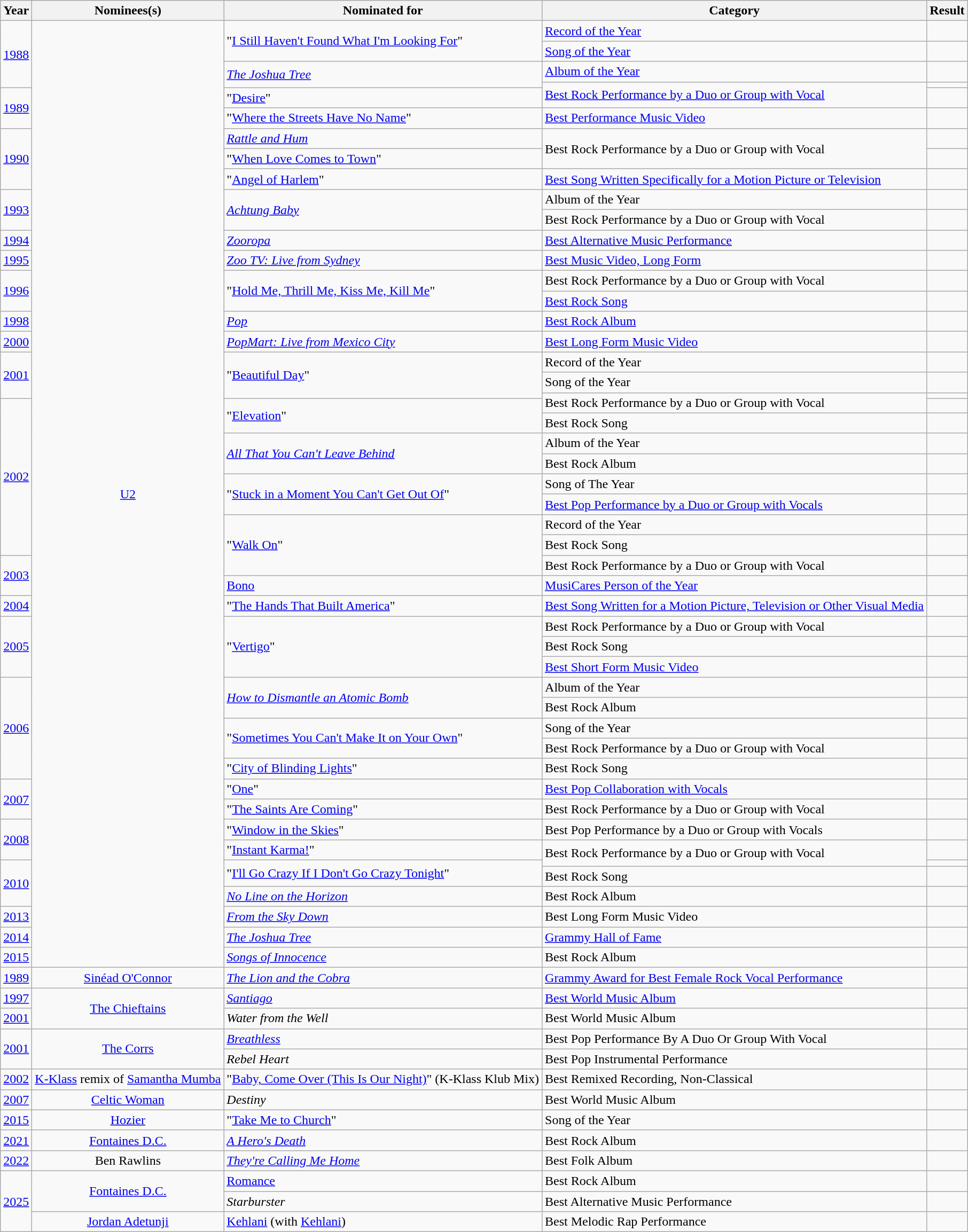<table class="wikitable sortable">
<tr>
<th>Year</th>
<th>Nominees(s)</th>
<th>Nominated for</th>
<th>Category</th>
<th>Result</th>
</tr>
<tr>
<td style="text-align:center;" rowspan="4"><a href='#'>1988</a></td>
<td style="text-align:center;" rowspan="49"><a href='#'>U2</a></td>
<td rowspan="2">"<a href='#'>I Still Haven't Found What I'm Looking For</a>"</td>
<td><a href='#'>Record of the Year</a></td>
<td></td>
</tr>
<tr>
<td><a href='#'>Song of the Year</a></td>
<td></td>
</tr>
<tr>
<td rowspan="2"><em><a href='#'>The Joshua Tree</a></em></td>
<td><a href='#'>Album of the Year</a></td>
<td></td>
</tr>
<tr>
<td rowspan="2"><a href='#'>Best Rock Performance by a Duo or Group with Vocal</a></td>
<td></td>
</tr>
<tr>
<td style="text-align:center;" rowspan="2"><a href='#'>1989</a></td>
<td>"<a href='#'>Desire</a>"</td>
<td></td>
</tr>
<tr>
<td>"<a href='#'>Where the Streets Have No Name</a>"</td>
<td><a href='#'>Best Performance Music Video</a></td>
<td></td>
</tr>
<tr>
<td style="text-align:center;" rowspan="3"><a href='#'>1990</a></td>
<td><em><a href='#'>Rattle and Hum</a></em></td>
<td rowspan="2">Best Rock Performance by a Duo or Group with Vocal</td>
<td></td>
</tr>
<tr>
<td>"<a href='#'>When Love Comes to Town</a>" </td>
<td></td>
</tr>
<tr>
<td>"<a href='#'>Angel of Harlem</a>" </td>
<td><a href='#'>Best Song Written Specifically for a Motion Picture or Television</a></td>
<td></td>
</tr>
<tr>
<td style="text-align:center;" rowspan="2"><a href='#'>1993</a></td>
<td rowspan="2"><em><a href='#'>Achtung Baby</a></em></td>
<td>Album of the Year</td>
<td></td>
</tr>
<tr>
<td>Best Rock Performance by a Duo or Group with Vocal</td>
<td></td>
</tr>
<tr>
<td style="text-align:center;"><a href='#'>1994</a></td>
<td><em><a href='#'>Zooropa</a></em></td>
<td><a href='#'>Best Alternative Music Performance</a></td>
<td></td>
</tr>
<tr>
<td style="text-align:center;"><a href='#'>1995</a></td>
<td><em><a href='#'>Zoo TV: Live from Sydney</a></em></td>
<td><a href='#'>Best Music Video, Long Form</a></td>
<td></td>
</tr>
<tr>
<td style="text-align:center;" rowspan="2"><a href='#'>1996</a></td>
<td rowspan="2">"<a href='#'>Hold Me, Thrill Me, Kiss Me, Kill Me</a>" </td>
<td>Best Rock Performance by a Duo or Group with Vocal</td>
<td></td>
</tr>
<tr>
<td><a href='#'>Best Rock Song</a></td>
<td></td>
</tr>
<tr>
<td style="text-align:center;"><a href='#'>1998</a></td>
<td><em><a href='#'>Pop</a></em></td>
<td><a href='#'>Best Rock Album</a></td>
<td></td>
</tr>
<tr>
<td style="text-align:center;"><a href='#'>2000</a></td>
<td><em><a href='#'>PopMart: Live from Mexico City</a></em></td>
<td><a href='#'>Best Long Form Music Video</a></td>
<td></td>
</tr>
<tr>
<td style="text-align:center;" rowspan="3"><a href='#'>2001</a></td>
<td rowspan="3">"<a href='#'>Beautiful Day</a>"</td>
<td>Record of the Year</td>
<td></td>
</tr>
<tr>
<td>Song of the Year</td>
<td></td>
</tr>
<tr>
<td rowspan="2">Best Rock Performance by a Duo or Group with Vocal</td>
<td></td>
</tr>
<tr>
<td style="text-align:center;" rowspan="8"><a href='#'>2002</a></td>
<td rowspan="2">"<a href='#'>Elevation</a>"</td>
<td></td>
</tr>
<tr>
<td>Best Rock Song</td>
<td></td>
</tr>
<tr>
<td rowspan="2"><em><a href='#'>All That You Can't Leave Behind</a></em></td>
<td>Album of the Year</td>
<td></td>
</tr>
<tr>
<td>Best Rock Album</td>
<td></td>
</tr>
<tr>
<td rowspan="2">"<a href='#'>Stuck in a Moment You Can't Get Out Of</a>"</td>
<td>Song of The Year</td>
<td></td>
</tr>
<tr>
<td><a href='#'>Best Pop Performance by a Duo or Group with Vocals</a></td>
<td></td>
</tr>
<tr>
<td rowspan="3">"<a href='#'>Walk On</a>"</td>
<td>Record of the Year</td>
<td></td>
</tr>
<tr>
<td>Best Rock Song</td>
<td></td>
</tr>
<tr>
<td style="text-align:center;" rowspan="2"><a href='#'>2003</a></td>
<td>Best Rock Performance by a Duo or Group with Vocal</td>
<td></td>
</tr>
<tr>
<td><a href='#'>Bono</a></td>
<td><a href='#'>MusiCares Person of the Year</a></td>
<td></td>
</tr>
<tr>
<td style="text-align:center;"><a href='#'>2004</a></td>
<td>"<a href='#'>The Hands That Built America</a>" </td>
<td><a href='#'>Best Song Written for a Motion Picture, Television or Other Visual Media</a></td>
<td></td>
</tr>
<tr>
<td style="text-align:center;" rowspan="3"><a href='#'>2005</a></td>
<td rowspan="3">"<a href='#'>Vertigo</a>"</td>
<td>Best Rock Performance by a Duo or Group with Vocal</td>
<td></td>
</tr>
<tr>
<td>Best Rock Song</td>
<td></td>
</tr>
<tr>
<td><a href='#'>Best Short Form Music Video</a></td>
<td></td>
</tr>
<tr>
<td style="text-align:center;" rowspan="5"><a href='#'>2006</a></td>
<td rowspan="2"><em><a href='#'>How to Dismantle an Atomic Bomb</a></em></td>
<td>Album of the Year</td>
<td></td>
</tr>
<tr>
<td>Best Rock Album</td>
<td></td>
</tr>
<tr>
<td rowspan="2">"<a href='#'>Sometimes You Can't Make It on Your Own</a>"</td>
<td>Song of the Year</td>
<td></td>
</tr>
<tr>
<td>Best Rock Performance by a Duo or Group with Vocal</td>
<td></td>
</tr>
<tr>
<td>"<a href='#'>City of Blinding Lights</a>"</td>
<td>Best Rock Song</td>
<td></td>
</tr>
<tr>
<td style="text-align:center;" rowspan="2"><a href='#'>2007</a></td>
<td>"<a href='#'>One</a>" </td>
<td><a href='#'>Best Pop Collaboration with Vocals</a></td>
<td></td>
</tr>
<tr>
<td>"<a href='#'>The Saints Are Coming</a>" </td>
<td>Best Rock Performance by a Duo or Group with Vocal</td>
<td></td>
</tr>
<tr>
<td style="text-align:center;" rowspan="2"><a href='#'>2008</a></td>
<td>"<a href='#'>Window in the Skies</a>"</td>
<td>Best Pop Performance by a Duo or Group with Vocals</td>
<td></td>
</tr>
<tr>
<td>"<a href='#'>Instant Karma!</a>"</td>
<td rowspan="2">Best Rock Performance by a Duo or Group with Vocal</td>
<td></td>
</tr>
<tr>
<td style="text-align:center;" rowspan="3"><a href='#'>2010</a></td>
<td rowspan="2">"<a href='#'>I'll Go Crazy If I Don't Go Crazy Tonight</a>"</td>
<td></td>
</tr>
<tr>
<td>Best Rock Song</td>
<td></td>
</tr>
<tr>
<td><em><a href='#'>No Line on the Horizon</a></em></td>
<td>Best Rock Album</td>
<td></td>
</tr>
<tr>
<td style="text-align:center;"><a href='#'>2013</a></td>
<td><em><a href='#'>From the Sky Down</a></em></td>
<td>Best Long Form Music Video</td>
<td></td>
</tr>
<tr>
<td style="text-align:center;"><a href='#'>2014</a></td>
<td><em><a href='#'>The Joshua Tree</a></em></td>
<td><a href='#'>Grammy Hall of Fame</a></td>
<td></td>
</tr>
<tr>
<td style="text-align:center;"><a href='#'>2015</a></td>
<td><em><a href='#'>Songs of Innocence</a></em></td>
<td>Best Rock Album</td>
<td></td>
</tr>
<tr>
<td style="text-align:center;"><a href='#'>1989</a></td>
<td style="text-align:center;" rowspan=1><a href='#'>Sinéad O'Connor</a></td>
<td><em><a href='#'>The Lion and the Cobra</a></em></td>
<td><a href='#'>Grammy Award for Best Female Rock Vocal Performance</a></td>
<td></td>
</tr>
<tr>
<td style="text-align:center;"><a href='#'>1997</a></td>
<td style="text-align:center;" rowspan=2><a href='#'>The Chieftains</a></td>
<td><em><a href='#'>Santiago</a></em></td>
<td><a href='#'>Best World Music Album</a></td>
<td></td>
</tr>
<tr>
<td style="text-align:center;"><a href='#'>2001</a></td>
<td><em>Water from the Well</em></td>
<td>Best World Music Album</td>
<td></td>
</tr>
<tr>
<td rowspan="2" style="text-align:center;"><a href='#'>2001</a></td>
<td rowspan="2" style="text-align:center;"><a href='#'>The Corrs</a></td>
<td><em><a href='#'>Breathless</a></em></td>
<td>Best Pop Performance By A Duo Or Group With Vocal</td>
<td></td>
</tr>
<tr>
<td><em>Rebel Heart</em></td>
<td>Best Pop Instrumental Performance </td>
<td></td>
</tr>
<tr>
<td style="text-align:center;"><a href='#'>2002</a></td>
<td style="text-align:center;"><a href='#'>K-Klass</a> remix of <a href='#'>Samantha Mumba</a></td>
<td>"<a href='#'>Baby, Come Over (This Is Our Night)</a>"  (K-Klass Klub Mix)</td>
<td>Best Remixed Recording, Non-Classical</td>
<td></td>
</tr>
<tr>
<td style="text-align:center;"><a href='#'>2007</a></td>
<td style="text-align:center;"><a href='#'>Celtic Woman</a></td>
<td><em>Destiny</em></td>
<td>Best World Music Album</td>
<td></td>
</tr>
<tr>
<td style="text-align:center;"><a href='#'>2015</a></td>
<td style="text-align:center;"><a href='#'>Hozier</a></td>
<td>"<a href='#'>Take Me to Church</a>"</td>
<td>Song of the Year</td>
<td></td>
</tr>
<tr>
<td style="text-align:center;"><a href='#'>2021</a></td>
<td style="text-align:center;"><a href='#'>Fontaines D.C.</a></td>
<td><em><a href='#'>A Hero's Death</a></em></td>
<td>Best Rock Album</td>
<td></td>
</tr>
<tr>
<td style="text-align:center;"><a href='#'>2022</a></td>
<td style="text-align:center;">Ben Rawlins</td>
<td><em><a href='#'>They're Calling Me Home</a></em></td>
<td>Best Folk Album</td>
<td></td>
</tr>
<tr>
<td rowspan="3" style="text-align:center;"><a href='#'>2025</a></td>
<td rowspan="2" style="text-align:center;"><a href='#'>Fontaines D.C.</a></td>
<td><a href='#'>Romance</a></td>
<td>Best Rock Album</td>
<td></td>
</tr>
<tr>
<td><em>Starburster</em></td>
<td>Best Alternative Music Performance</td>
<td></td>
</tr>
<tr>
<td style="text-align:center;"><a href='#'>Jordan Adetunji</a></td>
<td><a href='#'>Kehlani</a> (with <a href='#'>Kehlani</a>)</td>
<td>Best Melodic Rap Performance</td>
<td></td>
</tr>
</table>
